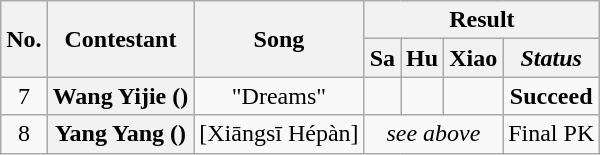<table class="wikitable plainrowheaders" style="text-align:center;">
<tr>
<th scope="col" rowspan="2">No.</th>
<th scope="col" rowspan="2">Contestant</th>
<th scope="col" rowspan="2">Song</th>
<th scope="col" colspan="4">Result</th>
</tr>
<tr>
<th scope="col">Sa</th>
<th scope="col">Hu</th>
<th scope="col">Xiao</th>
<th scope="col"><em>Status</em></th>
</tr>
<tr>
<td>7</td>
<th scope="row">Wang Yijie ()</th>
<td>"Dreams"</td>
<td></td>
<td></td>
<td></td>
<td><strong>Succeed</strong></td>
</tr>
<tr>
<td>8</td>
<th scope="row">Yang Yang ()</th>
<td> [Xiāngsī Hépàn]</td>
<td colspan="3"><em>see above</em></td>
<td>Final PK</td>
</tr>
</table>
